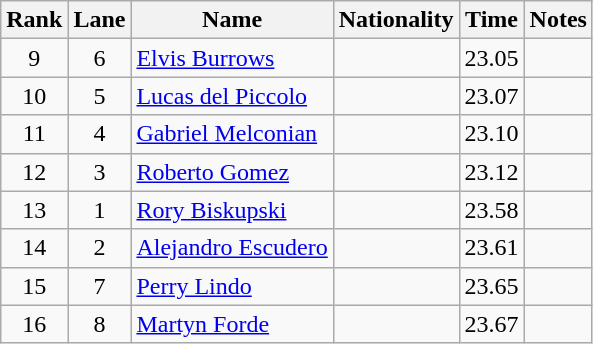<table class="wikitable sortable" style="text-align:center">
<tr>
<th>Rank</th>
<th>Lane</th>
<th>Name</th>
<th>Nationality</th>
<th>Time</th>
<th>Notes</th>
</tr>
<tr>
<td>9</td>
<td>6</td>
<td align=left><a href='#'>Elvis Burrows</a></td>
<td align=left></td>
<td>23.05</td>
<td></td>
</tr>
<tr>
<td>10</td>
<td>5</td>
<td align=left><a href='#'>Lucas del Piccolo</a></td>
<td align=left></td>
<td>23.07</td>
<td></td>
</tr>
<tr>
<td>11</td>
<td>4</td>
<td align=left><a href='#'>Gabriel Melconian</a></td>
<td align=left></td>
<td>23.10</td>
<td></td>
</tr>
<tr>
<td>12</td>
<td>3</td>
<td align=left><a href='#'>Roberto Gomez</a></td>
<td align=left></td>
<td>23.12</td>
<td></td>
</tr>
<tr>
<td>13</td>
<td>1</td>
<td align=left><a href='#'>Rory Biskupski</a></td>
<td align=left></td>
<td>23.58</td>
<td></td>
</tr>
<tr>
<td>14</td>
<td>2</td>
<td align=left><a href='#'>Alejandro Escudero</a></td>
<td align=left></td>
<td>23.61</td>
<td></td>
</tr>
<tr>
<td>15</td>
<td>7</td>
<td align=left><a href='#'>Perry Lindo</a></td>
<td align=left></td>
<td>23.65</td>
<td></td>
</tr>
<tr>
<td>16</td>
<td>8</td>
<td align=left><a href='#'>Martyn Forde</a></td>
<td align=left></td>
<td>23.67</td>
<td></td>
</tr>
</table>
